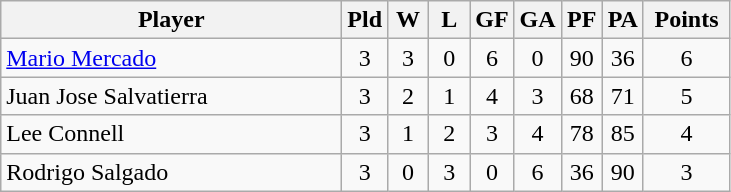<table class=wikitable style="text-align:center">
<tr>
<th width=220>Player</th>
<th width=20>Pld</th>
<th width=20>W</th>
<th width=20>L</th>
<th width=20>GF</th>
<th width=20>GA</th>
<th width=20>PF</th>
<th width=20>PA</th>
<th width=50>Points</th>
</tr>
<tr>
<td align=left> <a href='#'>Mario Mercado</a></td>
<td>3</td>
<td>3</td>
<td>0</td>
<td>6</td>
<td>0</td>
<td>90</td>
<td>36</td>
<td>6</td>
</tr>
<tr>
<td align=left> Juan Jose Salvatierra</td>
<td>3</td>
<td>2</td>
<td>1</td>
<td>4</td>
<td>3</td>
<td>68</td>
<td>71</td>
<td>5</td>
</tr>
<tr>
<td align=left> Lee Connell</td>
<td>3</td>
<td>1</td>
<td>2</td>
<td>3</td>
<td>4</td>
<td>78</td>
<td>85</td>
<td>4</td>
</tr>
<tr>
<td align=left> Rodrigo Salgado</td>
<td>3</td>
<td>0</td>
<td>3</td>
<td>0</td>
<td>6</td>
<td>36</td>
<td>90</td>
<td>3</td>
</tr>
</table>
